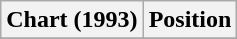<table class="wikitable plainrowheaders">
<tr>
<th>Chart (1993)</th>
<th>Position</th>
</tr>
<tr>
</tr>
</table>
